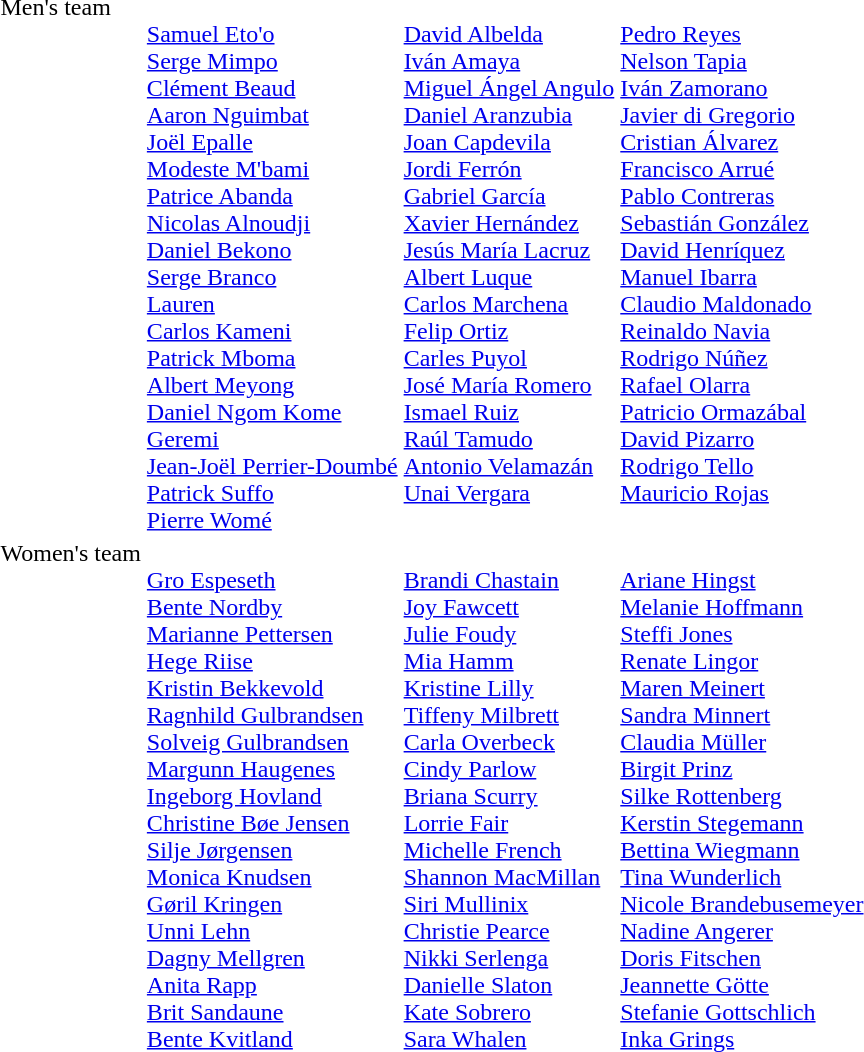<table>
<tr valign="top">
<td>Men's team<br></td>
<td><br><a href='#'>Samuel Eto'o</a><br><a href='#'>Serge Mimpo</a><br><a href='#'>Clément Beaud</a><br><a href='#'>Aaron Nguimbat</a><br><a href='#'>Joël Epalle</a><br><a href='#'>Modeste M'bami</a><br><a href='#'>Patrice Abanda</a><br><a href='#'>Nicolas Alnoudji</a><br><a href='#'>Daniel Bekono</a><br><a href='#'>Serge Branco</a><br><a href='#'>Lauren</a><br><a href='#'>Carlos Kameni</a><br><a href='#'>Patrick Mboma</a><br><a href='#'>Albert Meyong</a><br><a href='#'>Daniel Ngom Kome</a><br><a href='#'>Geremi</a><br><a href='#'>Jean-Joël Perrier-Doumbé</a><br><a href='#'>Patrick Suffo</a><br><a href='#'>Pierre Womé</a></td>
<td><br><a href='#'>David Albelda</a><br><a href='#'>Iván Amaya</a><br><a href='#'>Miguel Ángel Angulo</a><br><a href='#'>Daniel Aranzubia</a><br><a href='#'>Joan Capdevila</a><br><a href='#'>Jordi Ferrón</a><br><a href='#'>Gabriel García</a><br><a href='#'>Xavier Hernández</a><br><a href='#'>Jesús María Lacruz</a><br><a href='#'>Albert Luque</a><br><a href='#'>Carlos Marchena</a><br><a href='#'>Felip Ortiz</a><br><a href='#'>Carles Puyol</a><br><a href='#'>José María Romero</a><br><a href='#'>Ismael Ruiz</a><br><a href='#'>Raúl Tamudo</a><br><a href='#'>Antonio Velamazán</a><br><a href='#'>Unai Vergara</a></td>
<td><br><a href='#'>Pedro Reyes</a><br><a href='#'>Nelson Tapia</a><br><a href='#'>Iván Zamorano</a><br><a href='#'>Javier di Gregorio</a><br><a href='#'>Cristian Álvarez</a><br><a href='#'>Francisco Arrué</a><br><a href='#'>Pablo Contreras</a><br><a href='#'>Sebastián González</a><br><a href='#'>David Henríquez</a><br><a href='#'>Manuel Ibarra</a><br><a href='#'>Claudio Maldonado</a><br><a href='#'>Reinaldo Navia</a><br><a href='#'>Rodrigo Núñez</a><br><a href='#'>Rafael Olarra</a><br><a href='#'>Patricio Ormazábal</a><br><a href='#'>David Pizarro</a><br><a href='#'>Rodrigo Tello</a><br><a href='#'>Mauricio Rojas</a></td>
</tr>
<tr valign="top">
<td>Women's team<br></td>
<td><br><a href='#'>Gro Espeseth</a><br><a href='#'>Bente Nordby</a><br><a href='#'>Marianne Pettersen</a><br><a href='#'>Hege Riise</a><br><a href='#'>Kristin Bekkevold</a><br><a href='#'>Ragnhild Gulbrandsen</a><br><a href='#'>Solveig Gulbrandsen</a><br><a href='#'>Margunn Haugenes</a><br><a href='#'>Ingeborg Hovland</a><br><a href='#'>Christine Bøe Jensen</a><br><a href='#'>Silje Jørgensen</a><br><a href='#'>Monica Knudsen</a><br><a href='#'>Gøril Kringen</a><br><a href='#'>Unni Lehn</a><br><a href='#'>Dagny Mellgren</a><br><a href='#'>Anita Rapp</a><br><a href='#'>Brit Sandaune</a><br><a href='#'>Bente Kvitland</a></td>
<td><br><a href='#'>Brandi Chastain</a><br><a href='#'>Joy Fawcett</a><br><a href='#'>Julie Foudy</a><br><a href='#'>Mia Hamm</a><br><a href='#'>Kristine Lilly</a><br><a href='#'>Tiffeny Milbrett</a><br><a href='#'>Carla Overbeck</a><br><a href='#'>Cindy Parlow</a><br><a href='#'>Briana Scurry</a><br><a href='#'>Lorrie Fair</a><br><a href='#'>Michelle French</a><br><a href='#'>Shannon MacMillan</a><br><a href='#'>Siri Mullinix</a><br><a href='#'>Christie Pearce</a><br><a href='#'>Nikki Serlenga</a><br><a href='#'>Danielle Slaton</a><br><a href='#'>Kate Sobrero</a><br><a href='#'>Sara Whalen</a></td>
<td><br><a href='#'>Ariane Hingst</a><br><a href='#'>Melanie Hoffmann</a><br><a href='#'>Steffi Jones</a><br><a href='#'>Renate Lingor</a><br><a href='#'>Maren Meinert</a><br><a href='#'>Sandra Minnert</a><br><a href='#'>Claudia Müller</a><br><a href='#'>Birgit Prinz</a><br><a href='#'>Silke Rottenberg</a><br><a href='#'>Kerstin Stegemann</a><br><a href='#'>Bettina Wiegmann</a><br><a href='#'>Tina Wunderlich</a><br><a href='#'>Nicole Brandebusemeyer</a><br><a href='#'>Nadine Angerer</a><br><a href='#'>Doris Fitschen</a><br><a href='#'>Jeannette Götte</a><br><a href='#'>Stefanie Gottschlich</a><br><a href='#'>Inka Grings</a></td>
</tr>
</table>
